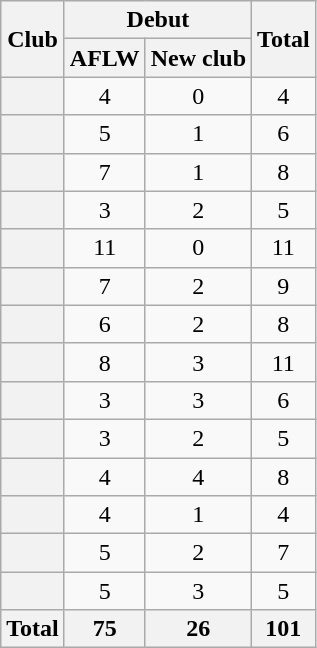<table class="wikitable plainrowheaders sortable" style=text-align:center>
<tr>
<th rowspan=2>Club</th>
<th colspan=2>Debut</th>
<th rowspan=2>Total</th>
</tr>
<tr>
<th>AFLW</th>
<th>New club</th>
</tr>
<tr>
<th scope="row"></th>
<td>4</td>
<td>0</td>
<td>4</td>
</tr>
<tr>
<th scope="row"></th>
<td>5</td>
<td>1</td>
<td>6</td>
</tr>
<tr>
<th scope="row"></th>
<td>7</td>
<td>1</td>
<td>8</td>
</tr>
<tr>
<th scope="row"></th>
<td>3</td>
<td>2</td>
<td>5</td>
</tr>
<tr>
<th scope="row"></th>
<td>11</td>
<td>0</td>
<td>11</td>
</tr>
<tr>
<th scope="row"></th>
<td>7</td>
<td>2</td>
<td>9</td>
</tr>
<tr>
<th scope="row"></th>
<td>6</td>
<td>2</td>
<td>8</td>
</tr>
<tr>
<th scope="row"></th>
<td>8</td>
<td>3</td>
<td>11</td>
</tr>
<tr>
<th scope="row"></th>
<td>3</td>
<td>3</td>
<td>6</td>
</tr>
<tr>
<th scope="row"></th>
<td>3</td>
<td>2</td>
<td>5</td>
</tr>
<tr>
<th scope="row"></th>
<td>4</td>
<td>4</td>
<td>8</td>
</tr>
<tr>
<th scope="row"></th>
<td>4</td>
<td>1</td>
<td>4</td>
</tr>
<tr>
<th scope="row"></th>
<td>5</td>
<td>2</td>
<td>7</td>
</tr>
<tr>
<th scope="row"></th>
<td>5</td>
<td>3</td>
<td>5</td>
</tr>
<tr class="sortbottom">
<th>Total</th>
<th>75</th>
<th>26</th>
<th>101</th>
</tr>
</table>
